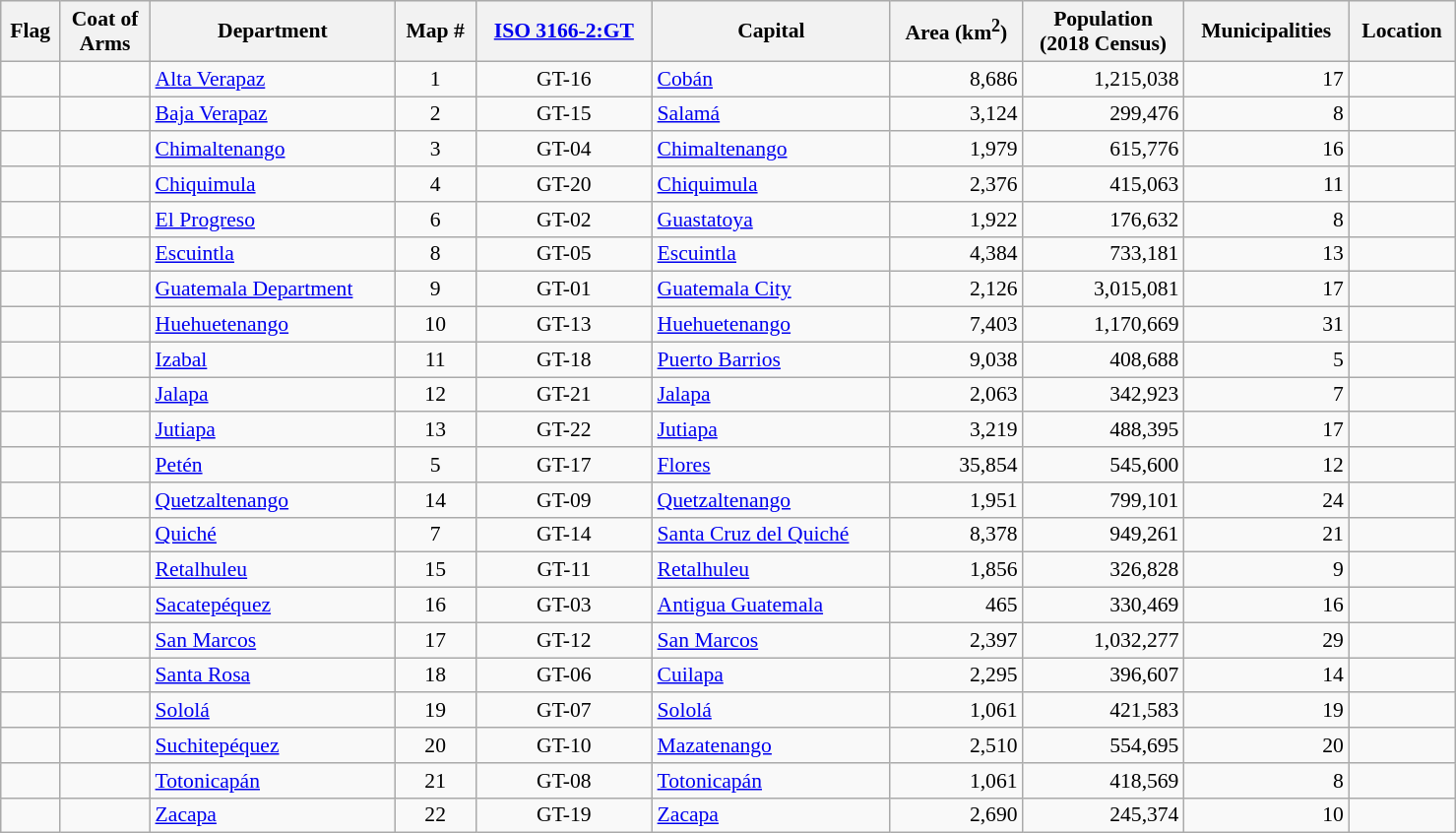<table class="wikitable sortable" width=78% style="font-size:90%;" align=center>
<tr bgcolor="#efefef">
<th class="unsortable">Flag</th>
<th class="unsortable">Coat of<br>Arms</th>
<th>Department</th>
<th>Map #</th>
<th><a href='#'>ISO 3166-2:GT</a></th>
<th>Capital</th>
<th>Area (km<sup>2</sup>)</th>
<th>Population<br>(2018 Census)</th>
<th>Municipalities</th>
<th class="unsortable">Location</th>
</tr>
<tr>
<td style="text-align: center;"></td>
<td style="text-align: center;"></td>
<td style="text-align: left;"><a href='#'>Alta Verapaz</a></td>
<td style="text-align: center;">1</td>
<td style="text-align: center;">GT-16</td>
<td style="text-align: left;"><a href='#'>Cobán</a></td>
<td style="text-align: right;">8,686</td>
<td style="text-align: right;">1,215,038</td>
<td style="text-align: right;">17</td>
<td style="text-align: center;"></td>
</tr>
<tr>
<td style="text-align: center;"></td>
<td style="text-align: center;"></td>
<td style="text-align: left;"><a href='#'>Baja Verapaz</a></td>
<td style="text-align: center;">2</td>
<td style="text-align: center;">GT-15</td>
<td style="text-align: left;"><a href='#'>Salamá</a></td>
<td style="text-align: right;">3,124</td>
<td style="text-align: right;">299,476</td>
<td style="text-align: right;">8</td>
<td style="text-align: center;"></td>
</tr>
<tr>
<td style="text-align: center;"><br></td>
<td style="text-align: center;"></td>
<td style="text-align: left;"><a href='#'>Chimaltenango</a></td>
<td style="text-align: center;">3</td>
<td style="text-align: center;">GT-04</td>
<td style="text-align: left;"><a href='#'>Chimaltenango</a></td>
<td style="text-align: right;">1,979</td>
<td style="text-align: right;">615,776</td>
<td style="text-align: right;">16</td>
<td style="text-align: center;"></td>
</tr>
<tr>
<td style="text-align: center;"></td>
<td style="text-align: center;"></td>
<td style="text-align: left;"><a href='#'>Chiquimula</a></td>
<td style="text-align: center;">4</td>
<td style="text-align: center;">GT-20</td>
<td style="text-align: left;"><a href='#'>Chiquimula</a></td>
<td style="text-align: right;">2,376</td>
<td style="text-align: right;">415,063</td>
<td style="text-align: right;">11</td>
<td style="text-align: center;"></td>
</tr>
<tr>
<td style="text-align: center;"></td>
<td style="text-align: center;"></td>
<td style="text-align: left;"><a href='#'>El Progreso</a></td>
<td style="text-align: center;">6</td>
<td style="text-align: center;">GT-02</td>
<td style="text-align: left;"><a href='#'>Guastatoya</a></td>
<td style="text-align: right;">1,922</td>
<td style="text-align: right;">176,632</td>
<td style="text-align: right;">8</td>
<td style="text-align: center;"></td>
</tr>
<tr>
<td style="text-align: center;"></td>
<td style="text-align: center;"></td>
<td style="text-align: left;"><a href='#'>Escuintla</a></td>
<td style="text-align: center;">8</td>
<td style="text-align: center;">GT-05</td>
<td style="text-align: left;"><a href='#'>Escuintla</a></td>
<td style="text-align: right;">4,384</td>
<td style="text-align: right;">733,181</td>
<td style="text-align: right;">13</td>
<td style="text-align: center;"></td>
</tr>
<tr>
<td style="text-align: center;"></td>
<td style="text-align: center;"></td>
<td style="text-align: left;"><a href='#'>Guatemala Department</a></td>
<td style="text-align: center;">9</td>
<td style="text-align: center;">GT-01</td>
<td style="text-align: left;"><a href='#'>Guatemala City</a></td>
<td style="text-align: right;">2,126</td>
<td style="text-align: right;">3,015,081</td>
<td style="text-align: right;">17</td>
<td style="text-align: center;"></td>
</tr>
<tr>
<td style="text-align: center;"><br></td>
<td style="text-align: center;"></td>
<td style="text-align: left;"><a href='#'>Huehuetenango</a></td>
<td style="text-align: center;">10</td>
<td style="text-align: center;">GT-13</td>
<td style="text-align: left;"><a href='#'>Huehuetenango</a></td>
<td style="text-align: right;">7,403</td>
<td style="text-align: right;">1,170,669</td>
<td style="text-align: right;">31</td>
<td style="text-align: center;"></td>
</tr>
<tr>
<td style="text-align: center;"></td>
<td style="text-align: center;"></td>
<td style="text-align: left;"><a href='#'>Izabal</a></td>
<td style="text-align: center;">11</td>
<td style="text-align: center;">GT-18</td>
<td style="text-align: left;"><a href='#'>Puerto Barrios</a></td>
<td style="text-align: right;">9,038</td>
<td style="text-align: right;">408,688</td>
<td style="text-align: right;">5</td>
<td style="text-align: center;"></td>
</tr>
<tr>
<td style="text-align: center;"></td>
<td style="text-align: center;"></td>
<td style="text-align: left;"><a href='#'>Jalapa</a></td>
<td style="text-align: center;">12</td>
<td style="text-align: center;">GT-21</td>
<td style="text-align: left;"><a href='#'>Jalapa</a></td>
<td style="text-align: right;">2,063</td>
<td style="text-align: right;">342,923</td>
<td style="text-align: right;">7</td>
<td style="text-align: center;"></td>
</tr>
<tr>
<td style="text-align: center;"></td>
<td style="text-align: center;"></td>
<td style="text-align: left;"><a href='#'>Jutiapa</a></td>
<td style="text-align: center;">13</td>
<td style="text-align: center;">GT-22</td>
<td style="text-align: left;"><a href='#'>Jutiapa</a></td>
<td style="text-align: right;">3,219</td>
<td style="text-align: right;">488,395</td>
<td style="text-align: right;">17</td>
<td style="text-align: center;"></td>
</tr>
<tr>
<td style="text-align: center;"></td>
<td style="text-align: center;"></td>
<td style="text-align: left;"><a href='#'>Petén</a></td>
<td style="text-align: center;">5</td>
<td style="text-align: center;">GT-17</td>
<td style="text-align: left;"><a href='#'>Flores</a></td>
<td style="text-align: right;">35,854</td>
<td style="text-align: right;">545,600</td>
<td style="text-align: right;">12</td>
<td style="text-align: center;"></td>
</tr>
<tr>
<td style="text-align: center;"></td>
<td style="text-align: center;"></td>
<td style="text-align: left;"><a href='#'>Quetzaltenango</a></td>
<td style="text-align: center;">14</td>
<td style="text-align: center;">GT-09</td>
<td style="text-align: left;"><a href='#'>Quetzaltenango</a></td>
<td style="text-align: right;">1,951</td>
<td style="text-align: right;">799,101</td>
<td style="text-align: right;">24</td>
<td style="text-align: center;"></td>
</tr>
<tr>
<td style="text-align: center;"></td>
<td style="text-align: center;"></td>
<td style="text-align: left;"><a href='#'>Quiché</a></td>
<td style="text-align: center;">7</td>
<td style="text-align: center;">GT-14</td>
<td style="text-align: left;"><a href='#'>Santa Cruz del Quiché</a></td>
<td style="text-align: right;">8,378</td>
<td style="text-align: right;">949,261</td>
<td style="text-align: right;">21</td>
<td style="text-align: center;"></td>
</tr>
<tr>
<td style="text-align: center;"></td>
<td style="text-align: center;"></td>
<td style="text-align: left;"><a href='#'>Retalhuleu</a></td>
<td style="text-align: center;">15</td>
<td style="text-align: center;">GT-11</td>
<td style="text-align: left;"><a href='#'>Retalhuleu</a></td>
<td style="text-align: right;">1,856</td>
<td style="text-align: right;">326,828</td>
<td style="text-align: right;">9</td>
<td style="text-align: center;"></td>
</tr>
<tr>
<td style="text-align: center;"></td>
<td style="text-align: center;"></td>
<td style="text-align: left;"><a href='#'>Sacatepéquez</a></td>
<td style="text-align: center;">16</td>
<td style="text-align: center;">GT-03</td>
<td style="text-align: left;"><a href='#'>Antigua Guatemala</a></td>
<td style="text-align: right;">465</td>
<td style="text-align: right;">330,469</td>
<td style="text-align: right;">16</td>
<td style="text-align: center;"></td>
</tr>
<tr>
<td style="text-align: center;"></td>
<td style="text-align: center;"></td>
<td style="text-align: left;"><a href='#'>San Marcos</a></td>
<td style="text-align: center;">17</td>
<td style="text-align: center;">GT-12</td>
<td style="text-align: left;"><a href='#'>San Marcos</a></td>
<td style="text-align: right;">2,397</td>
<td style="text-align: right;">1,032,277</td>
<td style="text-align: right;">29</td>
<td style="text-align: center;"></td>
</tr>
<tr>
<td style="text-align: center;"></td>
<td style="text-align: center;"></td>
<td style="text-align: left;"><a href='#'>Santa Rosa</a></td>
<td style="text-align: center;">18</td>
<td style="text-align: center;">GT-06</td>
<td style="text-align: left;"><a href='#'>Cuilapa</a></td>
<td style="text-align: right;">2,295</td>
<td style="text-align: right;">396,607</td>
<td style="text-align: right;">14</td>
<td style="text-align: center;"></td>
</tr>
<tr>
<td style="text-align: center;"></td>
<td style="text-align: center;"></td>
<td style="text-align: left;"><a href='#'>Sololá</a></td>
<td style="text-align: center;">19</td>
<td style="text-align: center;">GT-07</td>
<td style="text-align: left;"><a href='#'>Sololá</a></td>
<td style="text-align: right;">1,061</td>
<td style="text-align: right;">421,583</td>
<td style="text-align: right;">19</td>
<td style="text-align: center;"></td>
</tr>
<tr>
<td style="text-align: center;"></td>
<td style="text-align: center;"></td>
<td style="text-align: left;"><a href='#'>Suchitepéquez</a></td>
<td style="text-align: center;">20</td>
<td style="text-align: center;">GT-10</td>
<td style="text-align: left;"><a href='#'>Mazatenango</a></td>
<td style="text-align: right;">2,510</td>
<td style="text-align: right;">554,695</td>
<td style="text-align: right;">20</td>
<td style="text-align: center;"></td>
</tr>
<tr>
<td style="text-align: center;"></td>
<td style="text-align: center;"></td>
<td style="text-align: left;"><a href='#'>Totonicapán</a></td>
<td style="text-align: center;">21</td>
<td style="text-align: center;">GT-08</td>
<td style="text-align: left;"><a href='#'>Totonicapán</a></td>
<td style="text-align: right;">1,061</td>
<td style="text-align: right;">418,569</td>
<td style="text-align: right;">8</td>
<td style="text-align: center;"></td>
</tr>
<tr>
<td style="text-align: center;"></td>
<td style="text-align: center;"></td>
<td style="text-align: left;"><a href='#'>Zacapa</a></td>
<td style="text-align: center;">22</td>
<td style="text-align: center;">GT-19</td>
<td style="text-align: left;"><a href='#'>Zacapa</a></td>
<td style="text-align: right;">2,690</td>
<td style="text-align: right;">245,374</td>
<td style="text-align: right;">10</td>
<td style="text-align: center;"></td>
</tr>
</table>
